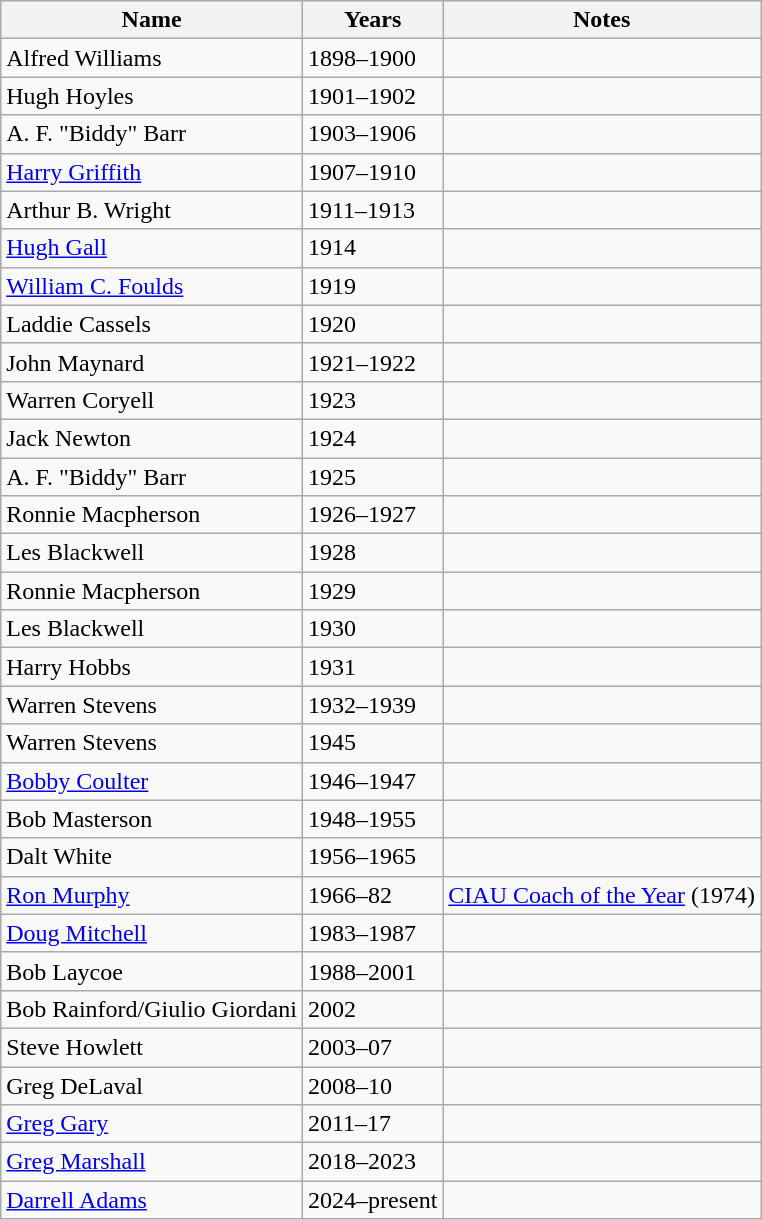<table class="wikitable">
<tr>
<th>Name</th>
<th>Years</th>
<th>Notes</th>
</tr>
<tr>
<td>Alfred Williams</td>
<td>1898–1900</td>
<td></td>
</tr>
<tr>
<td>Hugh Hoyles</td>
<td>1901–1902</td>
<td></td>
</tr>
<tr>
<td>A. F. "Biddy" Barr</td>
<td>1903–1906</td>
<td></td>
</tr>
<tr>
<td><a href='#'>Harry Griffith</a></td>
<td>1907–1910</td>
<td></td>
</tr>
<tr>
<td>Arthur B. Wright</td>
<td>1911–1913</td>
<td></td>
</tr>
<tr>
<td><a href='#'>Hugh Gall</a></td>
<td>1914</td>
<td></td>
</tr>
<tr>
<td><a href='#'>William C. Foulds</a></td>
<td>1919</td>
<td></td>
</tr>
<tr>
<td>Laddie Cassels</td>
<td>1920</td>
<td></td>
</tr>
<tr>
<td>John Maynard</td>
<td>1921–1922</td>
<td></td>
</tr>
<tr>
<td>Warren Coryell</td>
<td>1923</td>
<td></td>
</tr>
<tr>
<td>Jack Newton</td>
<td>1924</td>
<td></td>
</tr>
<tr>
<td>A. F. "Biddy" Barr</td>
<td>1925</td>
<td></td>
</tr>
<tr>
<td>Ronnie Macpherson</td>
<td>1926–1927</td>
<td></td>
</tr>
<tr>
<td>Les Blackwell</td>
<td>1928</td>
<td></td>
</tr>
<tr>
<td>Ronnie Macpherson</td>
<td>1929</td>
<td></td>
</tr>
<tr>
<td>Les Blackwell</td>
<td>1930</td>
<td></td>
</tr>
<tr>
<td>Harry Hobbs</td>
<td>1931</td>
<td></td>
</tr>
<tr>
<td>Warren Stevens</td>
<td>1932–1939</td>
<td></td>
</tr>
<tr>
<td>Warren Stevens</td>
<td>1945</td>
<td></td>
</tr>
<tr>
<td><a href='#'>Bobby Coulter</a></td>
<td>1946–1947</td>
<td></td>
</tr>
<tr>
<td>Bob Masterson</td>
<td>1948–1955</td>
<td></td>
</tr>
<tr>
<td>Dalt White</td>
<td>1956–1965</td>
<td></td>
</tr>
<tr>
<td><a href='#'>Ron Murphy</a></td>
<td>1966–82</td>
<td><a href='#'>CIAU Coach of the Year</a> (1974)</td>
</tr>
<tr>
<td><a href='#'>Doug Mitchell</a></td>
<td>1983–1987</td>
<td></td>
</tr>
<tr>
<td>Bob Laycoe</td>
<td>1988–2001</td>
<td></td>
</tr>
<tr>
<td>Bob Rainford/Giulio Giordani</td>
<td>2002</td>
<td></td>
</tr>
<tr>
<td>Steve Howlett</td>
<td>2003–07</td>
<td></td>
</tr>
<tr>
<td>Greg DeLaval</td>
<td>2008–10</td>
<td></td>
</tr>
<tr>
<td><a href='#'>Greg Gary</a></td>
<td>2011–17</td>
<td></td>
</tr>
<tr>
<td><a href='#'>Greg Marshall</a></td>
<td>2018–2023</td>
<td></td>
</tr>
<tr>
<td><a href='#'>Darrell Adams</a></td>
<td>2024–present</td>
<td></td>
</tr>
</table>
